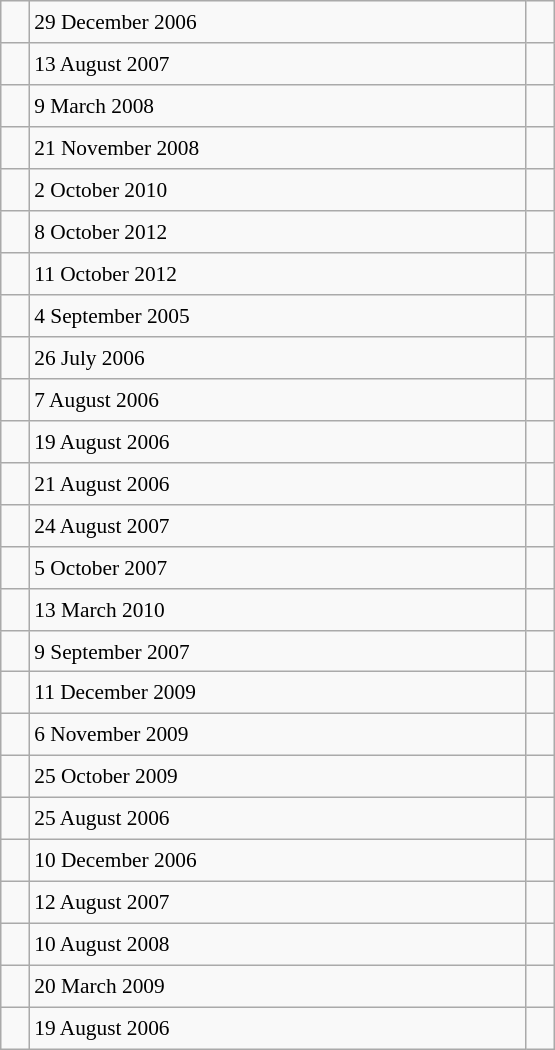<table class="wikitable" style="font-size: 89%; float: left; width: 26em; margin-right: 1em; height: 700px">
<tr>
<td></td>
<td>29 December 2006</td>
<td></td>
</tr>
<tr>
<td></td>
<td>13 August 2007</td>
<td></td>
</tr>
<tr>
<td></td>
<td>9 March 2008</td>
<td></td>
</tr>
<tr>
<td></td>
<td>21 November 2008</td>
<td></td>
</tr>
<tr>
<td></td>
<td>2 October 2010</td>
<td></td>
</tr>
<tr>
<td></td>
<td>8 October 2012</td>
<td></td>
</tr>
<tr>
<td></td>
<td>11 October 2012</td>
<td></td>
</tr>
<tr>
<td></td>
<td>4 September 2005</td>
<td></td>
</tr>
<tr>
<td></td>
<td>26 July 2006</td>
<td></td>
</tr>
<tr>
<td></td>
<td>7 August 2006</td>
<td></td>
</tr>
<tr>
<td></td>
<td>19 August 2006</td>
<td></td>
</tr>
<tr>
<td></td>
<td>21 August 2006</td>
<td></td>
</tr>
<tr>
<td></td>
<td>24 August 2007</td>
<td></td>
</tr>
<tr>
<td></td>
<td>5 October 2007</td>
<td></td>
</tr>
<tr>
<td></td>
<td>13 March 2010</td>
<td></td>
</tr>
<tr>
<td></td>
<td>9 September 2007</td>
<td></td>
</tr>
<tr>
<td></td>
<td>11 December 2009</td>
<td></td>
</tr>
<tr>
<td></td>
<td>6 November 2009</td>
<td></td>
</tr>
<tr>
<td></td>
<td>25 October 2009</td>
<td></td>
</tr>
<tr>
<td></td>
<td>25 August 2006</td>
<td></td>
</tr>
<tr>
<td></td>
<td>10 December 2006</td>
<td></td>
</tr>
<tr>
<td></td>
<td>12 August 2007</td>
<td></td>
</tr>
<tr>
<td></td>
<td>10 August 2008</td>
<td></td>
</tr>
<tr>
<td></td>
<td>20 March 2009</td>
<td></td>
</tr>
<tr>
<td></td>
<td>19 August 2006</td>
<td></td>
</tr>
</table>
